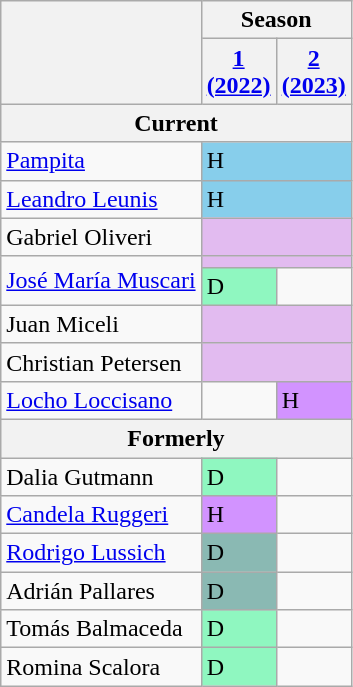<table class="wikitable plainrowheaders" style="font-size:100%;">
<tr>
<th rowspan="2"></th>
<th colspan="2">Season</th>
</tr>
<tr>
<th><a href='#'>1 <br>(2022)</a></th>
<th><a href='#'>2 <br>(2023)</a></th>
</tr>
<tr>
<th colspan="3">Current</th>
</tr>
<tr>
<td><a href='#'>Pampita</a></td>
<td colspan="2"  bgcolor=#87ceeb>H</td>
</tr>
<tr>
<td><a href='#'>Leandro Leunis</a></td>
<td colspan="2"  bgcolor=#87ceeb>H</td>
</tr>
<tr>
<td>Gabriel Oliveri</td>
<td bgcolor=#E2BBF0 colspan="2"></td>
</tr>
<tr>
<td rowspan="2"><a href='#'>José María Muscari</a></td>
<td bgcolor=#E2BBF0 colspan="2"></td>
</tr>
<tr>
<td bgcolor=#8ff7c0>D</td>
<td></td>
</tr>
<tr>
<td>Juan Miceli</td>
<td bgcolor=#E2BBF0 colspan="2"></td>
</tr>
<tr>
<td>Christian Petersen</td>
<td bgcolor=#E2BBF0 colspan="2"></td>
</tr>
<tr>
<td><a href='#'>Locho Loccisano</a></td>
<td></td>
<td bgcolor=#d293ff>H</td>
</tr>
<tr>
<th colspan="3">Formerly</th>
</tr>
<tr>
<td>Dalia Gutmann</td>
<td bgcolor=#8ff7c0>D</td>
<td></td>
</tr>
<tr>
<td><a href='#'>Candela Ruggeri</a></td>
<td bgcolor=#d293ff>H</td>
<td></td>
</tr>
<tr>
<td><a href='#'>Rodrigo Lussich</a></td>
<td bgcolor=#8AB9B3>D</td>
<td></td>
</tr>
<tr>
<td>Adrián Pallares</td>
<td bgcolor=#8AB9B3>D</td>
<td></td>
</tr>
<tr>
<td>Tomás Balmaceda</td>
<td bgcolor=#8ff7c0>D</td>
<td></td>
</tr>
<tr>
<td>Romina Scalora</td>
<td bgcolor=#8ff7c0>D</td>
<td></td>
</tr>
</table>
